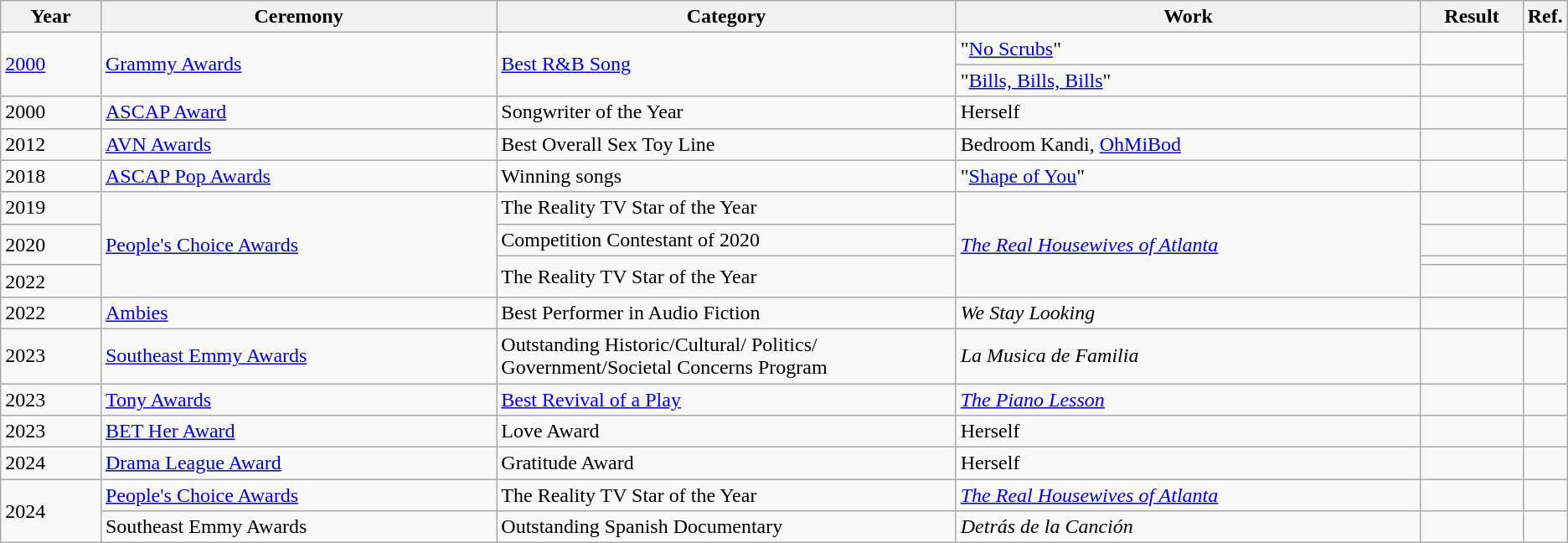<table class=wikitable>
<tr>
<th scope="col" style="width:5em;">Year</th>
<th scope="col" style="width:22em;">Ceremony</th>
<th scope="col" style="width:25em;">Category</th>
<th scope="col" style="width:26em;">Work</th>
<th scope="col" style="width:5em;">Result</th>
<th>Ref.</th>
</tr>
<tr>
<td rowspan = 2><a href='#'>2000</a></td>
<td rowspan="2"><a href='#'>Grammy Awards</a></td>
<td rowspan="2"><a href='#'>Best R&B Song</a></td>
<td>"<a href='#'>No Scrubs</a>"</td>
<td></td>
<td rowspan = 2></td>
</tr>
<tr>
<td>"<a href='#'>Bills, Bills, Bills</a>"</td>
<td></td>
</tr>
<tr>
<td>2000</td>
<td><a href='#'>ASCAP Award</a></td>
<td>Songwriter of the Year</td>
<td>Herself</td>
<td></td>
<td></td>
</tr>
<tr>
<td>2012</td>
<td><a href='#'>AVN Awards</a></td>
<td>Best Overall Sex Toy Line</td>
<td>Bedroom Kandi, <a href='#'>OhMiBod</a></td>
<td></td>
<td></td>
</tr>
<tr>
<td>2018</td>
<td><a href='#'>ASCAP Pop Awards</a></td>
<td>Winning songs</td>
<td>"<a href='#'>Shape of You</a>"</td>
<td></td>
<td></td>
</tr>
<tr>
<td>2019</td>
<td rowspan="4"><a href='#'>People's Choice Awards</a></td>
<td>The Reality TV Star of the Year</td>
<td rowspan="4"><em><a href='#'>The Real Housewives of Atlanta</a></em></td>
<td></td>
<td></td>
</tr>
<tr>
<td rowspan="2">2020</td>
<td>Competition Contestant of 2020</td>
<td></td>
<td></td>
</tr>
<tr>
<td rowspan="2">The Reality TV Star of the Year</td>
<td></td>
<td></td>
</tr>
<tr>
<td>2022</td>
<td></td>
<td></td>
</tr>
<tr>
<td>2022</td>
<td><a href='#'>Ambies</a></td>
<td>Best Performer in Audio Fiction</td>
<td><em>We Stay Looking</em></td>
<td></td>
<td></td>
</tr>
<tr>
<td>2023</td>
<td><a href='#'>Southeast Emmy Awards</a></td>
<td>Outstanding Historic/Cultural/ Politics/ Government/Societal Concerns Program</td>
<td><em>La Musica de Familia</em></td>
<td></td>
<td></td>
</tr>
<tr>
<td>2023</td>
<td><a href='#'>Tony Awards</a></td>
<td><a href='#'>Best Revival of a Play</a></td>
<td><em><a href='#'>The Piano Lesson</a></em></td>
<td></td>
<td></td>
</tr>
<tr>
<td>2023</td>
<td><a href='#'>BET Her Award</a></td>
<td>Love Award</td>
<td>Herself</td>
<td></td>
<td></td>
</tr>
<tr>
<td>2024</td>
<td><a href='#'>Drama League Award</a></td>
<td>Gratitude Award</td>
<td>Herself</td>
<td></td>
<td></td>
</tr>
<tr>
<td rowspan=2>2024</td>
<td><a href='#'>People's Choice Awards</a></td>
<td>The Reality TV Star of the Year</td>
<td><em><a href='#'>The Real Housewives of Atlanta</a></em></td>
<td></td>
<td></td>
</tr>
<tr>
<td>Southeast Emmy Awards</td>
<td>Outstanding Spanish Documentary</td>
<td><em>Detrás de la Canción</em></td>
<td></td>
<td></td>
</tr>
</table>
